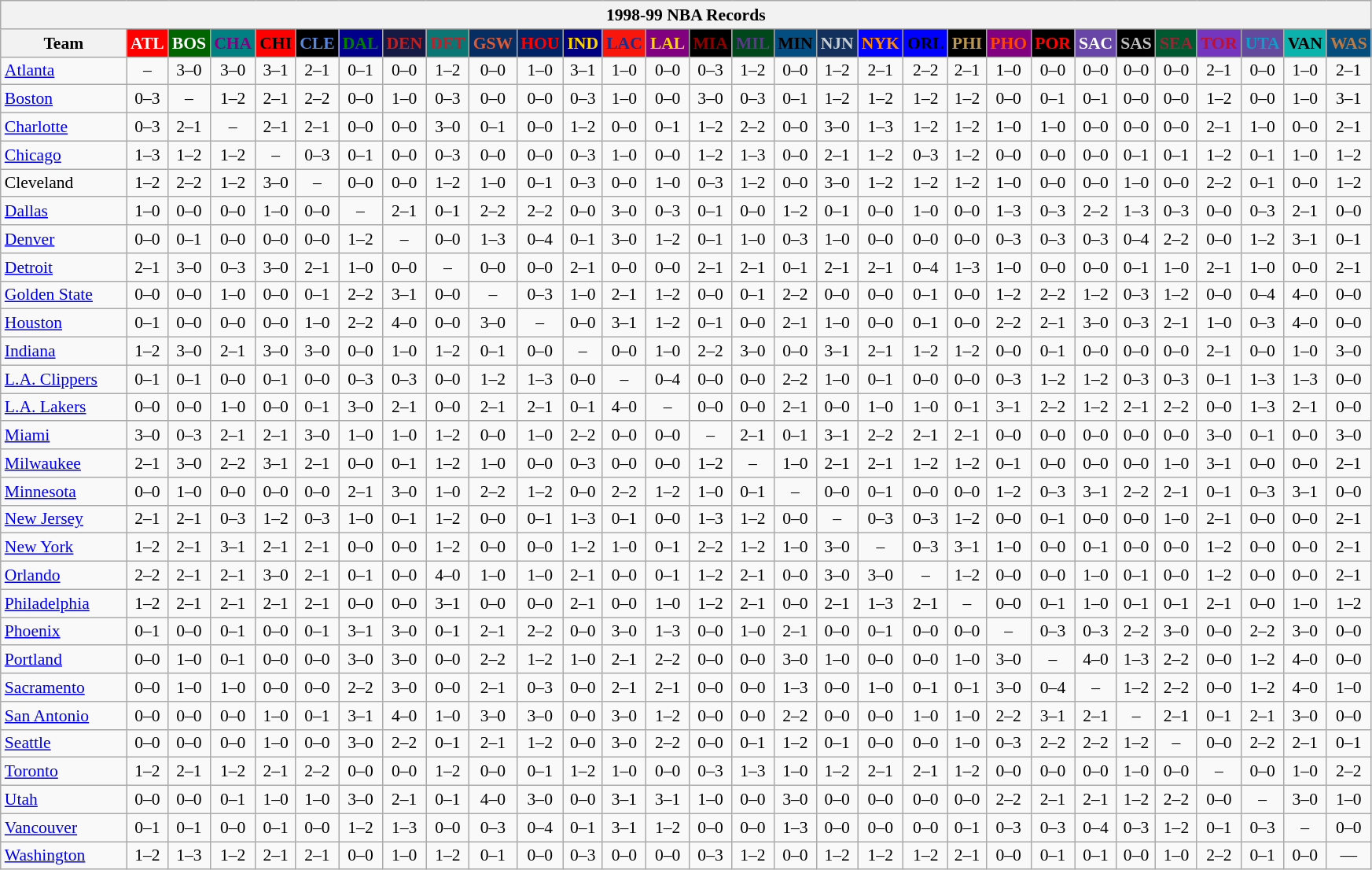<table class="wikitable" style="font-size:90%; text-align:center;">
<tr>
<th colspan=30>1998-99 NBA Records</th>
</tr>
<tr>
<th width=100>Team</th>
<th style="background:#f00; color:#fff; width=35;">ATL</th>
<th style="background:#006400; color:#fff; width=35;">BOS</th>
<th style="background:teal; color:purple; width=35;">CHA</th>
<th style="background:#f00; color:#000; width=35;">CHI</th>
<th style="background:#000; color:#5787dc; width=35;">CLE</th>
<th style="background:darkBlue; color:green; width=35;">DAL</th>
<th style="background:#141A44;color:#BC2224;width=35">DEN</th>
<th style="background:#0C7674;color:#BB222C;width=35">DET</th>
<th style="background:#072E63;color:#DC5A34;width=35">GSW</th>
<th style="background:#002366; color:#f00; width=35;">HOU</th>
<th style="background:navy; color:gold; width=35;">IND</th>
<th style="background:#F9160D;color:#1A2E8B;width=35">LAC</th>
<th style="background:purple; color:gold; width=35;">LAL</th>
<th style="background:#000; color:darkRed; width=35;">MIA</th>
<th style="background:#00471B;color:#5C378A;width=35">MIL</th>
<th style="background:#044d80; color:#000; width=35;">MIN</th>
<th style="background:#12305B;color:#C4CED4;width=35">NJN</th>
<th style="background:#00f; color:#ff8c00; width=35;">NYK</th>
<th style="background:#00f; color:#000; width=35;">ORL</th>
<th style="background:#000; color:#bb9754; width=35;">PHI</th>
<th style="background:purple; color:#ff4500; width=35;">PHO</th>
<th style="background:#000; color:#f00; width=35;">POR</th>
<th style="background:#6846a8; color:#fff; width=35;">SAC</th>
<th style="background:#000; color:silver; width=35;">SAS</th>
<th style="background:#005831;color:#992634;width=35">SEA</th>
<th style="background:#7436BF;color:#BE0F34;width=35">TOR</th>
<th style="background:#644A9C;color:#149BC7;width=35">UTA</th>
<th style="background:#0cb2ac; color:#000; width=35;">VAN</th>
<th style="background:#044D7D;color:#BC7A44;width=35">WAS</th>
</tr>
<tr>
<td style="text-align:left;"><a href='#'>Atlanta</a></td>
<td>–</td>
<td>3–0</td>
<td>3–0</td>
<td>3–1</td>
<td>2–1</td>
<td>0–1</td>
<td>0–0</td>
<td>1–2</td>
<td>0–0</td>
<td>1–0</td>
<td>3–1</td>
<td>1–0</td>
<td>0–0</td>
<td>0–3</td>
<td>1–2</td>
<td>0–0</td>
<td>1–2</td>
<td>2–1</td>
<td>2–2</td>
<td>2–1</td>
<td>1–0</td>
<td>0–0</td>
<td>0–0</td>
<td>0–0</td>
<td>0–0</td>
<td>2–1</td>
<td>0–0</td>
<td>1–0</td>
<td>2–1</td>
</tr>
<tr>
<td style="text-align:left;"><a href='#'>Boston</a></td>
<td>0–3</td>
<td>–</td>
<td>1–2</td>
<td>2–1</td>
<td>2–2</td>
<td>0–0</td>
<td>1–0</td>
<td>0–3</td>
<td>0–0</td>
<td>0–0</td>
<td>0–3</td>
<td>1–0</td>
<td>0–0</td>
<td>3–0</td>
<td>0–3</td>
<td>0–1</td>
<td>1–2</td>
<td>1–2</td>
<td>1–2</td>
<td>1–2</td>
<td>0–0</td>
<td>0–1</td>
<td>0–1</td>
<td>0–0</td>
<td>0–0</td>
<td>1–2</td>
<td>0–0</td>
<td>1–0</td>
<td>3–1</td>
</tr>
<tr>
<td style="text-align:left;"><a href='#'>Charlotte</a></td>
<td>0–3</td>
<td>2–1</td>
<td>–</td>
<td>2–1</td>
<td>2–1</td>
<td>0–0</td>
<td>0–0</td>
<td>3–0</td>
<td>0–1</td>
<td>0–0</td>
<td>1–2</td>
<td>0–0</td>
<td>0–1</td>
<td>1–2</td>
<td>2–2</td>
<td>0–0</td>
<td>3–0</td>
<td>1–3</td>
<td>1–2</td>
<td>1–2</td>
<td>1–0</td>
<td>1–0</td>
<td>0–0</td>
<td>0–0</td>
<td>0–0</td>
<td>2–1</td>
<td>1–0</td>
<td>0–0</td>
<td>2–1</td>
</tr>
<tr>
<td style="text-align:left;"><a href='#'>Chicago</a></td>
<td>1–3</td>
<td>1–2</td>
<td>1–2</td>
<td>–</td>
<td>0–3</td>
<td>0–1</td>
<td>0–0</td>
<td>0–3</td>
<td>0–0</td>
<td>0–0</td>
<td>0–3</td>
<td>1–0</td>
<td>0–0</td>
<td>1–2</td>
<td>1–3</td>
<td>0–0</td>
<td>2–1</td>
<td>1–2</td>
<td>0–3</td>
<td>1–2</td>
<td>0–0</td>
<td>0–0</td>
<td>0–0</td>
<td>0–1</td>
<td>0–1</td>
<td>1–2</td>
<td>0–1</td>
<td>1–0</td>
<td>1–2</td>
</tr>
<tr>
<td style="text-align:left;">Cleveland</td>
<td>1–2</td>
<td>2–2</td>
<td>1–2</td>
<td>3–0</td>
<td>–</td>
<td>0–0</td>
<td>0–0</td>
<td>1–2</td>
<td>1–0</td>
<td>0–1</td>
<td>0–3</td>
<td>0–0</td>
<td>1–0</td>
<td>0–3</td>
<td>1–2</td>
<td>0–0</td>
<td>3–0</td>
<td>1–2</td>
<td>1–2</td>
<td>1–2</td>
<td>1–0</td>
<td>0–0</td>
<td>0–0</td>
<td>1–0</td>
<td>0–0</td>
<td>2–2</td>
<td>0–1</td>
<td>0–0</td>
<td>1–2</td>
</tr>
<tr>
<td style="text-align:left;"><a href='#'>Dallas</a></td>
<td>1–0</td>
<td>0–0</td>
<td>0–0</td>
<td>1–0</td>
<td>0–0</td>
<td>–</td>
<td>2–1</td>
<td>0–1</td>
<td>2–2</td>
<td>2–2</td>
<td>0–0</td>
<td>3–0</td>
<td>0–3</td>
<td>0–1</td>
<td>0–0</td>
<td>1–2</td>
<td>0–1</td>
<td>0–0</td>
<td>1–0</td>
<td>0–0</td>
<td>1–3</td>
<td>0–3</td>
<td>2–2</td>
<td>1–3</td>
<td>0–3</td>
<td>0–0</td>
<td>0–3</td>
<td>2–1</td>
<td>0–0</td>
</tr>
<tr>
<td style="text-align:left;"><a href='#'>Denver</a></td>
<td>0–0</td>
<td>0–1</td>
<td>0–0</td>
<td>0–0</td>
<td>0–0</td>
<td>1–2</td>
<td>–</td>
<td>0–0</td>
<td>1–3</td>
<td>0–4</td>
<td>0–1</td>
<td>3–0</td>
<td>1–2</td>
<td>0–1</td>
<td>1–0</td>
<td>0–3</td>
<td>1–0</td>
<td>0–0</td>
<td>0–0</td>
<td>0–0</td>
<td>0–3</td>
<td>0–3</td>
<td>0–3</td>
<td>0–4</td>
<td>2–2</td>
<td>0–0</td>
<td>1–2</td>
<td>3–1</td>
<td>0–1</td>
</tr>
<tr>
<td style="text-align:left;"><a href='#'>Detroit</a></td>
<td>2–1</td>
<td>3–0</td>
<td>0–3</td>
<td>3–0</td>
<td>2–1</td>
<td>1–0</td>
<td>0–0</td>
<td>–</td>
<td>0–0</td>
<td>0–0</td>
<td>2–1</td>
<td>0–0</td>
<td>0–0</td>
<td>2–1</td>
<td>2–1</td>
<td>0–1</td>
<td>2–1</td>
<td>2–1</td>
<td>0–4</td>
<td>1–3</td>
<td>1–0</td>
<td>0–0</td>
<td>0–0</td>
<td>0–1</td>
<td>1–0</td>
<td>2–1</td>
<td>1–0</td>
<td>0–0</td>
<td>2–1</td>
</tr>
<tr>
<td style="text-align:left;"><a href='#'>Golden State</a></td>
<td>0–0</td>
<td>0–0</td>
<td>1–0</td>
<td>0–0</td>
<td>0–1</td>
<td>2–2</td>
<td>3–1</td>
<td>0–0</td>
<td>–</td>
<td>0–3</td>
<td>1–0</td>
<td>2–1</td>
<td>1–2</td>
<td>0–0</td>
<td>0–1</td>
<td>2–2</td>
<td>0–0</td>
<td>0–0</td>
<td>0–1</td>
<td>0–0</td>
<td>1–2</td>
<td>2–2</td>
<td>1–2</td>
<td>0–3</td>
<td>1–2</td>
<td>0–0</td>
<td>0–4</td>
<td>4–0</td>
<td>0–0</td>
</tr>
<tr>
<td style="text-align:left;"><a href='#'>Houston</a></td>
<td>0–1</td>
<td>0–0</td>
<td>0–0</td>
<td>0–0</td>
<td>1–0</td>
<td>2–2</td>
<td>4–0</td>
<td>0–0</td>
<td>3–0</td>
<td>–</td>
<td>0–0</td>
<td>3–1</td>
<td>1–2</td>
<td>0–1</td>
<td>0–0</td>
<td>2–1</td>
<td>1–0</td>
<td>0–0</td>
<td>0–1</td>
<td>0–0</td>
<td>2–2</td>
<td>2–1</td>
<td>3–0</td>
<td>0–3</td>
<td>2–1</td>
<td>1–0</td>
<td>0–3</td>
<td>4–0</td>
<td>0–0</td>
</tr>
<tr>
<td style="text-align:left;"><a href='#'>Indiana</a></td>
<td>1–2</td>
<td>3–0</td>
<td>2–1</td>
<td>3–0</td>
<td>3–0</td>
<td>0–0</td>
<td>1–0</td>
<td>1–2</td>
<td>0–1</td>
<td>0–0</td>
<td>–</td>
<td>0–0</td>
<td>1–0</td>
<td>2–2</td>
<td>3–0</td>
<td>0–0</td>
<td>3–1</td>
<td>2–1</td>
<td>1–2</td>
<td>1–2</td>
<td>0–0</td>
<td>0–1</td>
<td>0–0</td>
<td>0–0</td>
<td>0–0</td>
<td>2–1</td>
<td>0–0</td>
<td>1–0</td>
<td>3–0</td>
</tr>
<tr>
<td style="text-align:left;"><a href='#'>L.A. Clippers</a></td>
<td>0–1</td>
<td>0–1</td>
<td>0–0</td>
<td>0–1</td>
<td>0–0</td>
<td>0–3</td>
<td>0–3</td>
<td>0–0</td>
<td>1–2</td>
<td>1–3</td>
<td>0–0</td>
<td>–</td>
<td>0–4</td>
<td>0–0</td>
<td>0–0</td>
<td>2–2</td>
<td>1–0</td>
<td>0–1</td>
<td>0–0</td>
<td>0–0</td>
<td>0–3</td>
<td>1–2</td>
<td>1–2</td>
<td>0–3</td>
<td>0–3</td>
<td>0–1</td>
<td>1–3</td>
<td>1–3</td>
<td>0–0</td>
</tr>
<tr>
<td style="text-align:left;"><a href='#'>L.A. Lakers</a></td>
<td>0–0</td>
<td>0–0</td>
<td>1–0</td>
<td>0–0</td>
<td>0–1</td>
<td>3–0</td>
<td>2–1</td>
<td>0–0</td>
<td>2–1</td>
<td>2–1</td>
<td>0–1</td>
<td>4–0</td>
<td>–</td>
<td>0–0</td>
<td>0–0</td>
<td>2–1</td>
<td>0–0</td>
<td>1–0</td>
<td>1–0</td>
<td>0–1</td>
<td>3–1</td>
<td>2–2</td>
<td>1–2</td>
<td>2–1</td>
<td>2–2</td>
<td>0–0</td>
<td>1–3</td>
<td>2–1</td>
<td>0–0</td>
</tr>
<tr>
<td style="text-align:left;"><a href='#'>Miami</a></td>
<td>3–0</td>
<td>0–3</td>
<td>2–1</td>
<td>2–1</td>
<td>3–0</td>
<td>1–0</td>
<td>1–0</td>
<td>1–2</td>
<td>0–0</td>
<td>1–0</td>
<td>2–2</td>
<td>0–0</td>
<td>0–0</td>
<td>–</td>
<td>2–1</td>
<td>0–1</td>
<td>3–1</td>
<td>2–2</td>
<td>2–1</td>
<td>2–1</td>
<td>0–0</td>
<td>0–0</td>
<td>0–0</td>
<td>0–0</td>
<td>0–0</td>
<td>3–0</td>
<td>0–1</td>
<td>0–0</td>
<td>3–0</td>
</tr>
<tr>
<td style="text-align:left;"><a href='#'>Milwaukee</a></td>
<td>2–1</td>
<td>3–0</td>
<td>2–2</td>
<td>3–1</td>
<td>2–1</td>
<td>0–0</td>
<td>0–1</td>
<td>1–2</td>
<td>1–0</td>
<td>0–0</td>
<td>0–3</td>
<td>0–0</td>
<td>0–0</td>
<td>1–2</td>
<td>–</td>
<td>1–0</td>
<td>2–1</td>
<td>2–1</td>
<td>1–2</td>
<td>1–2</td>
<td>0–1</td>
<td>0–0</td>
<td>0–0</td>
<td>0–0</td>
<td>1–0</td>
<td>3–1</td>
<td>0–0</td>
<td>0–0</td>
<td>2–1</td>
</tr>
<tr>
<td style="text-align:left;"><a href='#'>Minnesota</a></td>
<td>0–0</td>
<td>1–0</td>
<td>0–0</td>
<td>0–0</td>
<td>0–0</td>
<td>2–1</td>
<td>3–0</td>
<td>1–0</td>
<td>2–2</td>
<td>1–2</td>
<td>0–0</td>
<td>2–2</td>
<td>1–2</td>
<td>1–0</td>
<td>0–1</td>
<td>–</td>
<td>0–0</td>
<td>0–1</td>
<td>0–0</td>
<td>0–0</td>
<td>1–2</td>
<td>0–3</td>
<td>3–1</td>
<td>2–2</td>
<td>2–1</td>
<td>0–1</td>
<td>0–3</td>
<td>3–1</td>
<td>0–0</td>
</tr>
<tr>
<td style="text-align:left;"><a href='#'>New Jersey</a></td>
<td>2–1</td>
<td>2–1</td>
<td>0–3</td>
<td>1–2</td>
<td>0–3</td>
<td>1–0</td>
<td>0–1</td>
<td>1–2</td>
<td>0–0</td>
<td>0–1</td>
<td>1–3</td>
<td>0–1</td>
<td>0–0</td>
<td>1–3</td>
<td>1–2</td>
<td>0–0</td>
<td>–</td>
<td>0–3</td>
<td>0–3</td>
<td>1–2</td>
<td>0–0</td>
<td>0–1</td>
<td>0–0</td>
<td>0–0</td>
<td>1–0</td>
<td>2–1</td>
<td>0–0</td>
<td>0–0</td>
<td>2–1</td>
</tr>
<tr>
<td style="text-align:left;"><a href='#'>New York</a></td>
<td>1–2</td>
<td>2–1</td>
<td>3–1</td>
<td>2–1</td>
<td>2–1</td>
<td>0–0</td>
<td>0–0</td>
<td>1–2</td>
<td>0–0</td>
<td>0–0</td>
<td>1–2</td>
<td>1–0</td>
<td>0–1</td>
<td>2–2</td>
<td>1–2</td>
<td>1–0</td>
<td>3–0</td>
<td>–</td>
<td>0–3</td>
<td>3–1</td>
<td>1–0</td>
<td>0–0</td>
<td>0–1</td>
<td>0–0</td>
<td>0–0</td>
<td>1–2</td>
<td>0–0</td>
<td>0–0</td>
<td>2–1</td>
</tr>
<tr>
<td style="text-align:left;"><a href='#'>Orlando</a></td>
<td>2–2</td>
<td>2–1</td>
<td>2–1</td>
<td>3–0</td>
<td>2–1</td>
<td>0–1</td>
<td>0–0</td>
<td>4–0</td>
<td>1–0</td>
<td>1–0</td>
<td>2–1</td>
<td>0–0</td>
<td>0–1</td>
<td>1–2</td>
<td>2–1</td>
<td>0–0</td>
<td>3–0</td>
<td>3–0</td>
<td>–</td>
<td>1–2</td>
<td>0–0</td>
<td>0–0</td>
<td>1–0</td>
<td>0–1</td>
<td>0–0</td>
<td>1–2</td>
<td>0–0</td>
<td>0–0</td>
<td>2–1</td>
</tr>
<tr>
<td style="text-align:left;"><a href='#'>Philadelphia</a></td>
<td>1–2</td>
<td>2–1</td>
<td>2–1</td>
<td>2–1</td>
<td>2–1</td>
<td>0–0</td>
<td>0–0</td>
<td>3–1</td>
<td>0–0</td>
<td>0–0</td>
<td>2–1</td>
<td>0–0</td>
<td>1–0</td>
<td>1–2</td>
<td>2–1</td>
<td>0–0</td>
<td>2–1</td>
<td>1–3</td>
<td>2–1</td>
<td>–</td>
<td>0–0</td>
<td>0–1</td>
<td>1–0</td>
<td>0–1</td>
<td>0–1</td>
<td>2–1</td>
<td>0–0</td>
<td>1–0</td>
<td>1–2</td>
</tr>
<tr>
<td style="text-align:left;"><a href='#'>Phoenix</a></td>
<td>0–1</td>
<td>0–0</td>
<td>0–1</td>
<td>0–0</td>
<td>0–1</td>
<td>3–1</td>
<td>3–0</td>
<td>0–1</td>
<td>2–1</td>
<td>2–2</td>
<td>0–0</td>
<td>3–0</td>
<td>1–3</td>
<td>0–0</td>
<td>1–0</td>
<td>2–1</td>
<td>0–0</td>
<td>0–1</td>
<td>0–0</td>
<td>0–0</td>
<td>–</td>
<td>0–3</td>
<td>0–3</td>
<td>2–2</td>
<td>3–0</td>
<td>0–0</td>
<td>2–2</td>
<td>3–0</td>
<td>0–0</td>
</tr>
<tr>
<td style="text-align:left;"><a href='#'>Portland</a></td>
<td>0–0</td>
<td>1–0</td>
<td>0–1</td>
<td>0–0</td>
<td>0–0</td>
<td>3–0</td>
<td>3–0</td>
<td>0–0</td>
<td>2–2</td>
<td>1–2</td>
<td>1–0</td>
<td>2–1</td>
<td>2–2</td>
<td>0–0</td>
<td>0–0</td>
<td>3–0</td>
<td>1–0</td>
<td>0–0</td>
<td>0–0</td>
<td>1–0</td>
<td>3–0</td>
<td>–</td>
<td>4–0</td>
<td>1–3</td>
<td>2–2</td>
<td>0–0</td>
<td>1–2</td>
<td>4–0</td>
<td>0–0</td>
</tr>
<tr>
<td style="text-align:left;"><a href='#'>Sacramento</a></td>
<td>0–0</td>
<td>1–0</td>
<td>1–0</td>
<td>0–0</td>
<td>0–0</td>
<td>2–2</td>
<td>3–0</td>
<td>0–0</td>
<td>2–1</td>
<td>0–3</td>
<td>0–0</td>
<td>2–1</td>
<td>2–1</td>
<td>0–0</td>
<td>0–0</td>
<td>1–3</td>
<td>0–0</td>
<td>1–0</td>
<td>0–1</td>
<td>0–1</td>
<td>3–0</td>
<td>0–4</td>
<td>–</td>
<td>1–2</td>
<td>2–2</td>
<td>0–0</td>
<td>1–2</td>
<td>4–0</td>
<td>1–0</td>
</tr>
<tr>
<td style="text-align:left;"><a href='#'>San Antonio</a></td>
<td>0–0</td>
<td>0–0</td>
<td>0–0</td>
<td>1–0</td>
<td>0–1</td>
<td>3–1</td>
<td>4–0</td>
<td>1–0</td>
<td>3–0</td>
<td>3–0</td>
<td>0–0</td>
<td>3–0</td>
<td>1–2</td>
<td>0–0</td>
<td>0–0</td>
<td>2–2</td>
<td>0–0</td>
<td>0–0</td>
<td>1–0</td>
<td>1–0</td>
<td>2–2</td>
<td>3–1</td>
<td>2–1</td>
<td>–</td>
<td>2–1</td>
<td>0–1</td>
<td>2–1</td>
<td>3–0</td>
<td>0–0</td>
</tr>
<tr>
<td style="text-align:left;"><a href='#'>Seattle</a></td>
<td>0–0</td>
<td>0–0</td>
<td>0–0</td>
<td>1–0</td>
<td>0–0</td>
<td>3–0</td>
<td>2–2</td>
<td>0–1</td>
<td>2–1</td>
<td>1–2</td>
<td>0–0</td>
<td>3–0</td>
<td>2–2</td>
<td>0–0</td>
<td>0–1</td>
<td>1–2</td>
<td>0–1</td>
<td>0–0</td>
<td>0–0</td>
<td>1–0</td>
<td>0–3</td>
<td>2–2</td>
<td>2–2</td>
<td>1–2</td>
<td>–</td>
<td>0–0</td>
<td>2–2</td>
<td>2–1</td>
<td>0–1</td>
</tr>
<tr>
<td style="text-align:left;"><a href='#'>Toronto</a></td>
<td>1–2</td>
<td>2–1</td>
<td>1–2</td>
<td>2–1</td>
<td>2–2</td>
<td>0–0</td>
<td>0–0</td>
<td>1–2</td>
<td>0–0</td>
<td>0–1</td>
<td>1–2</td>
<td>1–0</td>
<td>0–0</td>
<td>0–3</td>
<td>1–3</td>
<td>1–0</td>
<td>1–2</td>
<td>2–1</td>
<td>2–1</td>
<td>1–2</td>
<td>0–0</td>
<td>0–0</td>
<td>0–0</td>
<td>1–0</td>
<td>0–0</td>
<td>–</td>
<td>0–0</td>
<td>1–0</td>
<td>2–2</td>
</tr>
<tr>
<td style="text-align:left;"><a href='#'>Utah</a></td>
<td>0–0</td>
<td>0–0</td>
<td>0–1</td>
<td>1–0</td>
<td>1–0</td>
<td>3–0</td>
<td>2–1</td>
<td>0–1</td>
<td>4–0</td>
<td>3–0</td>
<td>0–0</td>
<td>3–1</td>
<td>3–1</td>
<td>1–0</td>
<td>0–0</td>
<td>3–0</td>
<td>0–0</td>
<td>0–0</td>
<td>0–0</td>
<td>0–0</td>
<td>2–2</td>
<td>2–1</td>
<td>2–1</td>
<td>1–2</td>
<td>2–2</td>
<td>0–0</td>
<td>–</td>
<td>3–0</td>
<td>1–0</td>
</tr>
<tr>
<td style="text-align:left;"><a href='#'>Vancouver</a></td>
<td>0–1</td>
<td>0–1</td>
<td>0–0</td>
<td>0–1</td>
<td>0–0</td>
<td>1–2</td>
<td>1–3</td>
<td>0–0</td>
<td>0–3</td>
<td>0–4</td>
<td>0–1</td>
<td>3–1</td>
<td>1–2</td>
<td>0–0</td>
<td>0–0</td>
<td>1–3</td>
<td>0–0</td>
<td>0–0</td>
<td>0–0</td>
<td>0–1</td>
<td>0–3</td>
<td>0–3</td>
<td>0–4</td>
<td>0–3</td>
<td>1–2</td>
<td>0–1</td>
<td>0–3</td>
<td>–</td>
<td>0–0</td>
</tr>
<tr>
<td style="text-align:left;"><a href='#'>Washington</a></td>
<td>1–2</td>
<td>1–3</td>
<td>1–2</td>
<td>2–1</td>
<td>2–1</td>
<td>0–0</td>
<td>1–0</td>
<td>1–2</td>
<td>0–1</td>
<td>0–0</td>
<td>0–3</td>
<td>0–0</td>
<td>0–0</td>
<td>0–3</td>
<td>1–2</td>
<td>0–0</td>
<td>1–2</td>
<td>1–2</td>
<td>1–2</td>
<td>2–1</td>
<td>0–0</td>
<td>0–1</td>
<td>0–1</td>
<td>0–0</td>
<td>1–0</td>
<td>2–2</td>
<td>0–1</td>
<td>0–0</td>
<td>—</td>
</tr>
</table>
